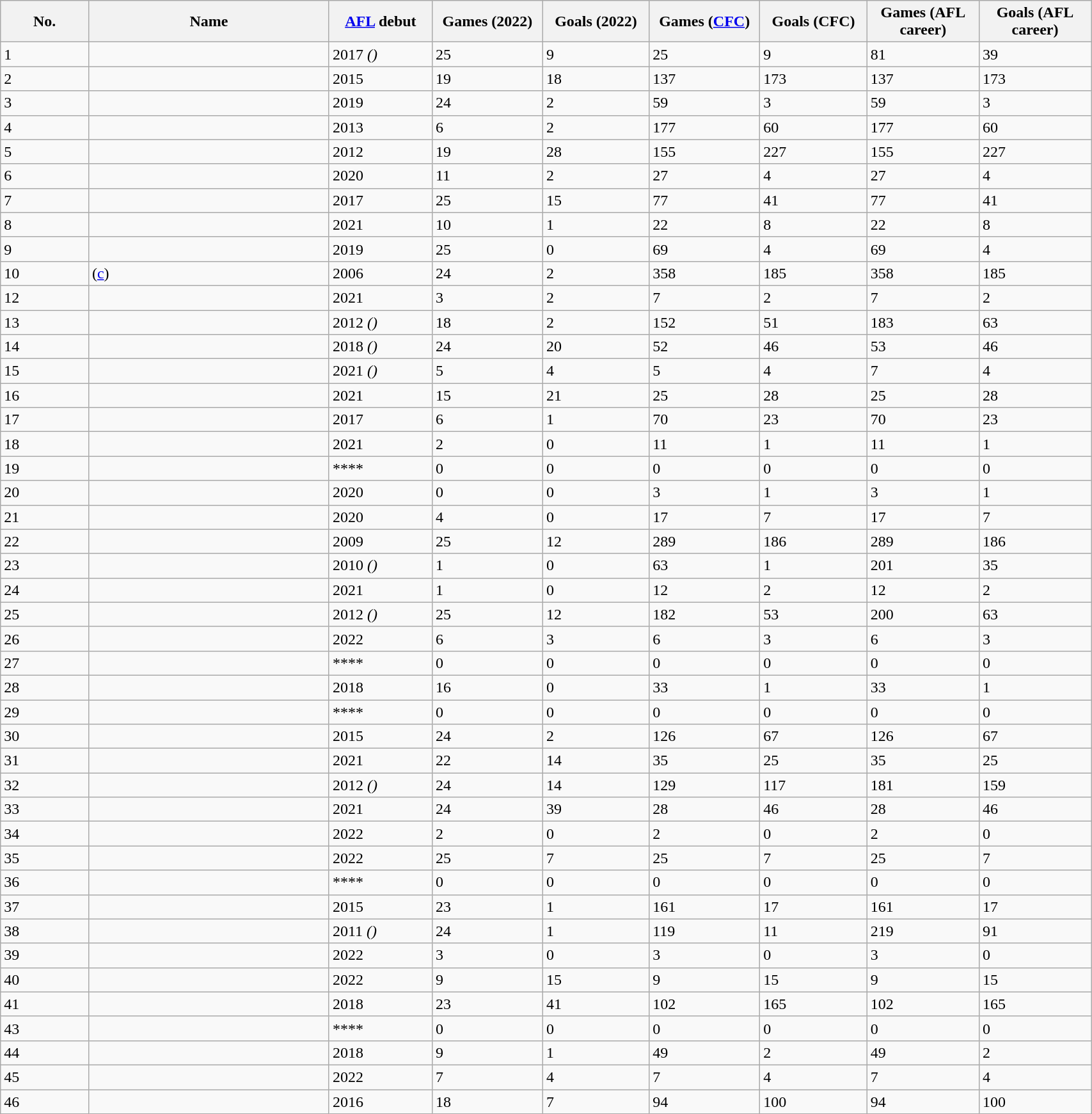<table class="wikitable sortable" style="width:90%;">
<tr style="background:#efefef;">
<th width=2%>No.</th>
<th width=6%>Name</th>
<th width=2%><a href='#'>AFL</a> debut</th>
<th width=2%>Games (2022)</th>
<th width=2%>Goals (2022)</th>
<th width=2%>Games (<a href='#'>CFC</a>)</th>
<th width=2%>Goals (CFC)</th>
<th width=2%>Games (AFL career)</th>
<th width=2%>Goals (AFL career)</th>
</tr>
<tr>
<td align=left>1</td>
<td></td>
<td>2017 <em>()</em></td>
<td>25</td>
<td>9</td>
<td>25</td>
<td>9</td>
<td>81</td>
<td>39</td>
</tr>
<tr>
<td align=left>2</td>
<td></td>
<td>2015</td>
<td>19</td>
<td>18</td>
<td>137</td>
<td>173</td>
<td>137</td>
<td>173</td>
</tr>
<tr>
<td align=left>3</td>
<td></td>
<td>2019</td>
<td>24</td>
<td>2</td>
<td>59</td>
<td>3</td>
<td>59</td>
<td>3</td>
</tr>
<tr>
<td align=left>4</td>
<td></td>
<td>2013</td>
<td>6</td>
<td>2</td>
<td>177</td>
<td>60</td>
<td>177</td>
<td>60</td>
</tr>
<tr>
<td align=left>5</td>
<td></td>
<td>2012</td>
<td>19</td>
<td>28</td>
<td>155</td>
<td>227</td>
<td>155</td>
<td>227</td>
</tr>
<tr>
<td align=left>6</td>
<td></td>
<td>2020</td>
<td>11</td>
<td>2</td>
<td>27</td>
<td>4</td>
<td>27</td>
<td>4</td>
</tr>
<tr>
<td align=left>7</td>
<td></td>
<td>2017</td>
<td>25</td>
<td>15</td>
<td>77</td>
<td>41</td>
<td>77</td>
<td>41</td>
</tr>
<tr>
<td align=left>8</td>
<td></td>
<td>2021</td>
<td>10</td>
<td>1</td>
<td>22</td>
<td>8</td>
<td>22</td>
<td>8</td>
</tr>
<tr>
<td align=left>9</td>
<td></td>
<td>2019</td>
<td>25</td>
<td>0</td>
<td>69</td>
<td>4</td>
<td>69</td>
<td>4</td>
</tr>
<tr>
<td align=left>10</td>
<td> (<a href='#'>c</a>)</td>
<td>2006</td>
<td>24</td>
<td>2</td>
<td>358</td>
<td>185</td>
<td>358</td>
<td>185</td>
</tr>
<tr>
<td align=left>12</td>
<td></td>
<td>2021</td>
<td>3</td>
<td>2</td>
<td>7</td>
<td>2</td>
<td>7</td>
<td>2</td>
</tr>
<tr>
<td align=left>13</td>
<td></td>
<td>2012 <em>()</em></td>
<td>18</td>
<td>2</td>
<td>152</td>
<td>51</td>
<td>183</td>
<td>63</td>
</tr>
<tr>
<td align=left>14</td>
<td></td>
<td>2018 <em>()</em></td>
<td>24</td>
<td>20</td>
<td>52</td>
<td>46</td>
<td>53</td>
<td>46</td>
</tr>
<tr>
<td align=left>15</td>
<td></td>
<td>2021 <em>()</em></td>
<td>5</td>
<td>4</td>
<td>5</td>
<td>4</td>
<td>7</td>
<td>4</td>
</tr>
<tr>
<td align=left>16</td>
<td></td>
<td>2021</td>
<td>15</td>
<td>21</td>
<td>25</td>
<td>28</td>
<td>25</td>
<td>28</td>
</tr>
<tr>
<td align=left>17</td>
<td></td>
<td>2017</td>
<td>6</td>
<td>1</td>
<td>70</td>
<td>23</td>
<td>70</td>
<td>23</td>
</tr>
<tr>
<td align=left>18</td>
<td></td>
<td>2021</td>
<td>2</td>
<td>0</td>
<td>11</td>
<td>1</td>
<td>11</td>
<td>1</td>
</tr>
<tr>
<td align=left>19</td>
<td></td>
<td>****</td>
<td>0</td>
<td>0</td>
<td>0</td>
<td>0</td>
<td>0</td>
<td>0</td>
</tr>
<tr>
<td align=left>20</td>
<td></td>
<td>2020</td>
<td>0</td>
<td>0</td>
<td>3</td>
<td>1</td>
<td>3</td>
<td>1</td>
</tr>
<tr>
<td align=left>21</td>
<td></td>
<td>2020</td>
<td>4</td>
<td>0</td>
<td>17</td>
<td>7</td>
<td>17</td>
<td>7</td>
</tr>
<tr>
<td align=left>22</td>
<td></td>
<td>2009</td>
<td>25</td>
<td>12</td>
<td>289</td>
<td>186</td>
<td>289</td>
<td>186</td>
</tr>
<tr>
<td align=left>23</td>
<td></td>
<td>2010 <em>()</em></td>
<td>1</td>
<td>0</td>
<td>63</td>
<td>1</td>
<td>201</td>
<td>35</td>
</tr>
<tr>
<td align=left>24</td>
<td></td>
<td>2021</td>
<td>1</td>
<td>0</td>
<td>12</td>
<td>2</td>
<td>12</td>
<td>2</td>
</tr>
<tr>
<td align=left>25</td>
<td></td>
<td>2012 <em>()</em></td>
<td>25</td>
<td>12</td>
<td>182</td>
<td>53</td>
<td>200</td>
<td>63</td>
</tr>
<tr>
<td align=left>26</td>
<td></td>
<td>2022</td>
<td>6</td>
<td>3</td>
<td>6</td>
<td>3</td>
<td>6</td>
<td>3</td>
</tr>
<tr>
<td align=left>27</td>
<td></td>
<td>****</td>
<td>0</td>
<td>0</td>
<td>0</td>
<td>0</td>
<td>0</td>
<td>0</td>
</tr>
<tr>
<td align=left>28</td>
<td></td>
<td>2018</td>
<td>16</td>
<td>0</td>
<td>33</td>
<td>1</td>
<td>33</td>
<td>1</td>
</tr>
<tr>
<td align=left>29</td>
<td></td>
<td>****</td>
<td>0</td>
<td>0</td>
<td>0</td>
<td>0</td>
<td>0</td>
<td>0</td>
</tr>
<tr>
<td align=left>30</td>
<td></td>
<td>2015</td>
<td>24</td>
<td>2</td>
<td>126</td>
<td>67</td>
<td>126</td>
<td>67</td>
</tr>
<tr>
<td align=left>31</td>
<td></td>
<td>2021</td>
<td>22</td>
<td>14</td>
<td>35</td>
<td>25</td>
<td>35</td>
<td>25</td>
</tr>
<tr>
<td align=left>32</td>
<td></td>
<td>2012 <em>()</em></td>
<td>24</td>
<td>14</td>
<td>129</td>
<td>117</td>
<td>181</td>
<td>159</td>
</tr>
<tr>
<td align=left>33</td>
<td></td>
<td>2021</td>
<td>24</td>
<td>39</td>
<td>28</td>
<td>46</td>
<td>28</td>
<td>46</td>
</tr>
<tr>
<td align=left>34</td>
<td></td>
<td>2022</td>
<td>2</td>
<td>0</td>
<td>2</td>
<td>0</td>
<td>2</td>
<td>0</td>
</tr>
<tr>
<td align=left>35</td>
<td></td>
<td>2022</td>
<td>25</td>
<td>7</td>
<td>25</td>
<td>7</td>
<td>25</td>
<td>7</td>
</tr>
<tr>
<td align=left>36</td>
<td></td>
<td>****</td>
<td>0</td>
<td>0</td>
<td>0</td>
<td>0</td>
<td>0</td>
<td>0</td>
</tr>
<tr>
<td align=left>37</td>
<td></td>
<td>2015</td>
<td>23</td>
<td>1</td>
<td>161</td>
<td>17</td>
<td>161</td>
<td>17</td>
</tr>
<tr>
<td align=left>38</td>
<td></td>
<td>2011 <em>()</em></td>
<td>24</td>
<td>1</td>
<td>119</td>
<td>11</td>
<td>219</td>
<td>91</td>
</tr>
<tr>
<td align=left>39</td>
<td></td>
<td>2022</td>
<td>3</td>
<td>0</td>
<td>3</td>
<td>0</td>
<td>3</td>
<td>0</td>
</tr>
<tr>
<td align=left>40</td>
<td></td>
<td>2022</td>
<td>9</td>
<td>15</td>
<td>9</td>
<td>15</td>
<td>9</td>
<td>15</td>
</tr>
<tr>
<td align=left>41</td>
<td></td>
<td>2018</td>
<td>23</td>
<td>41</td>
<td>102</td>
<td>165</td>
<td>102</td>
<td>165</td>
</tr>
<tr>
<td align=left>43</td>
<td></td>
<td>****</td>
<td>0</td>
<td>0</td>
<td>0</td>
<td>0</td>
<td>0</td>
<td>0</td>
</tr>
<tr>
<td align=left>44</td>
<td></td>
<td>2018</td>
<td>9</td>
<td>1</td>
<td>49</td>
<td>2</td>
<td>49</td>
<td>2</td>
</tr>
<tr>
<td align=left>45</td>
<td></td>
<td>2022</td>
<td>7</td>
<td>4</td>
<td>7</td>
<td>4</td>
<td>7</td>
<td>4</td>
</tr>
<tr>
<td align=left>46</td>
<td></td>
<td>2016</td>
<td>18</td>
<td>7</td>
<td>94</td>
<td>100</td>
<td>94</td>
<td>100</td>
</tr>
</table>
